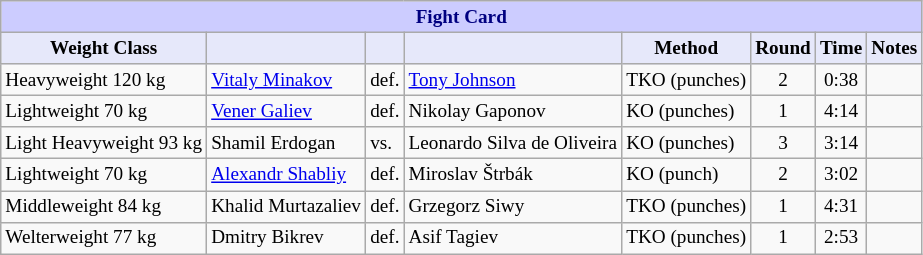<table class="wikitable" style="font-size: 80%;">
<tr>
<th colspan="8" style="background-color: #ccf; color: #000080; text-align: center;"><strong>Fight Card</strong></th>
</tr>
<tr>
<th colspan="1" style="background-color: #E6E8FA; color: #000000; text-align: center;">Weight Class</th>
<th colspan="1" style="background-color: #E6E8FA; color: #000000; text-align: center;"></th>
<th colspan="1" style="background-color: #E6E8FA; color: #000000; text-align: center;"></th>
<th colspan="1" style="background-color: #E6E8FA; color: #000000; text-align: center;"></th>
<th colspan="1" style="background-color: #E6E8FA; color: #000000; text-align: center;">Method</th>
<th colspan="1" style="background-color: #E6E8FA; color: #000000; text-align: center;">Round</th>
<th colspan="1" style="background-color: #E6E8FA; color: #000000; text-align: center;">Time</th>
<th colspan="1" style="background-color: #E6E8FA; color: #000000; text-align: center;">Notes</th>
</tr>
<tr>
<td>Heavyweight 120 kg</td>
<td> <a href='#'>Vitaly Minakov</a></td>
<td>def.</td>
<td> <a href='#'>Tony Johnson</a></td>
<td>TKO (punches)</td>
<td align=center>2</td>
<td align=center>0:38</td>
<td></td>
</tr>
<tr>
<td>Lightweight 70 kg</td>
<td> <a href='#'>Vener Galiev</a></td>
<td>def.</td>
<td> Nikolay Gaponov</td>
<td>KO (punches)</td>
<td align=center>1</td>
<td align=center>4:14</td>
<td></td>
</tr>
<tr>
<td>Light Heavyweight 93 kg</td>
<td> Shamil Erdogan</td>
<td>vs.</td>
<td> Leonardo Silva de Oliveira</td>
<td>KO (punches)</td>
<td align=center>3</td>
<td align=center>3:14</td>
<td></td>
</tr>
<tr>
<td>Lightweight 70 kg</td>
<td> <a href='#'>Alexandr Shabliy</a></td>
<td>def.</td>
<td> Miroslav Štrbák</td>
<td>KO (punch)</td>
<td align=center>2</td>
<td align=center>3:02</td>
<td></td>
</tr>
<tr>
<td>Middleweight 84 kg</td>
<td> Khalid Murtazaliev</td>
<td>def.</td>
<td> Grzegorz Siwy</td>
<td>TKO (punches)</td>
<td align=center>1</td>
<td align=center>4:31</td>
<td></td>
</tr>
<tr>
<td>Welterweight 77 kg</td>
<td> Dmitry Bikrev</td>
<td>def.</td>
<td> Asif Tagiev</td>
<td>TKO (punches)</td>
<td align=center>1</td>
<td align=center>2:53</td>
<td></td>
</tr>
</table>
